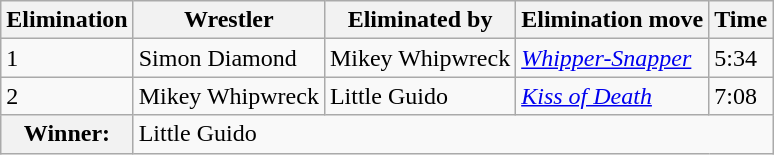<table class="wikitable">
<tr>
<th>Elimination</th>
<th>Wrestler</th>
<th>Eliminated by</th>
<th>Elimination move</th>
<th>Time</th>
</tr>
<tr>
<td>1</td>
<td>Simon Diamond</td>
<td>Mikey Whipwreck</td>
<td><em><a href='#'>Whipper-Snapper</a></em></td>
<td>5:34</td>
</tr>
<tr>
<td>2</td>
<td>Mikey Whipwreck</td>
<td>Little Guido</td>
<td><em><a href='#'>Kiss of Death</a></em></td>
<td>7:08</td>
</tr>
<tr>
<th>Winner:</th>
<td colspan="5">Little Guido</td>
</tr>
</table>
